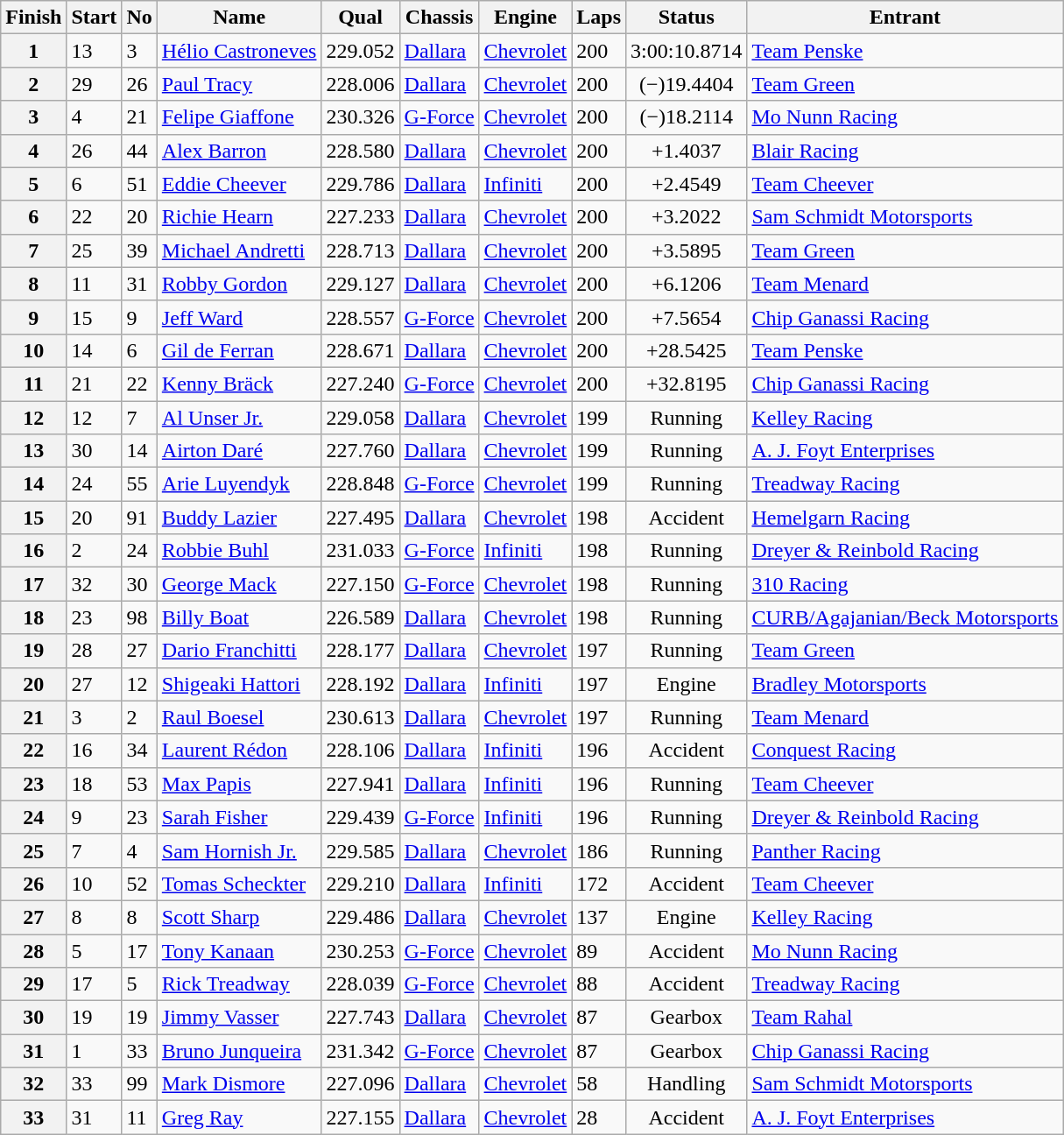<table class="wikitable">
<tr>
<th>Finish</th>
<th>Start</th>
<th>No</th>
<th>Name</th>
<th>Qual</th>
<th>Chassis</th>
<th>Engine</th>
<th>Laps</th>
<th>Status</th>
<th>Entrant</th>
</tr>
<tr>
<th>1</th>
<td>13</td>
<td>3</td>
<td> <a href='#'>Hélio Castroneves</a> <strong></strong></td>
<td>229.052</td>
<td><a href='#'>Dallara</a></td>
<td><a href='#'>Chevrolet</a></td>
<td>200</td>
<td align="center">3:00:10.8714</td>
<td><a href='#'>Team Penske</a></td>
</tr>
<tr>
<th>2</th>
<td>29</td>
<td>26</td>
<td> <a href='#'>Paul Tracy</a></td>
<td>228.006</td>
<td><a href='#'>Dallara</a></td>
<td><a href='#'>Chevrolet</a></td>
<td>200</td>
<td align="center">(−)19.4404</td>
<td><a href='#'>Team Green</a></td>
</tr>
<tr>
<th>3</th>
<td>4</td>
<td>21</td>
<td> <a href='#'>Felipe Giaffone</a></td>
<td>230.326</td>
<td><a href='#'>G-Force</a></td>
<td><a href='#'>Chevrolet</a></td>
<td>200</td>
<td align="center">(−)18.2114</td>
<td><a href='#'>Mo Nunn Racing</a></td>
</tr>
<tr>
<th>4</th>
<td>26</td>
<td>44</td>
<td> <a href='#'>Alex Barron</a> <strong></strong></td>
<td>228.580</td>
<td><a href='#'>Dallara</a></td>
<td><a href='#'>Chevrolet</a></td>
<td>200</td>
<td align="center">+1.4037</td>
<td><a href='#'>Blair Racing</a></td>
</tr>
<tr>
<th>5</th>
<td>6</td>
<td>51</td>
<td> <a href='#'>Eddie Cheever</a> <strong></strong></td>
<td>229.786</td>
<td><a href='#'>Dallara</a></td>
<td><a href='#'>Infiniti</a></td>
<td>200</td>
<td align="center">+2.4549</td>
<td><a href='#'>Team Cheever</a></td>
</tr>
<tr>
<th>6</th>
<td>22</td>
<td>20</td>
<td> <a href='#'>Richie Hearn</a></td>
<td>227.233</td>
<td><a href='#'>Dallara</a></td>
<td><a href='#'>Chevrolet</a></td>
<td>200</td>
<td align="center">+3.2022</td>
<td><a href='#'>Sam Schmidt Motorsports</a></td>
</tr>
<tr>
<th>7</th>
<td>25</td>
<td>39</td>
<td> <a href='#'>Michael Andretti</a></td>
<td>228.713</td>
<td><a href='#'>Dallara</a></td>
<td><a href='#'>Chevrolet</a></td>
<td>200</td>
<td align="center">+3.5895</td>
<td><a href='#'>Team Green</a></td>
</tr>
<tr>
<th>8</th>
<td>11</td>
<td>31</td>
<td> <a href='#'>Robby Gordon</a></td>
<td>229.127</td>
<td><a href='#'>Dallara</a></td>
<td><a href='#'>Chevrolet</a></td>
<td>200</td>
<td align="center">+6.1206</td>
<td><a href='#'>Team Menard</a></td>
</tr>
<tr>
<th>9</th>
<td>15</td>
<td>9</td>
<td> <a href='#'>Jeff Ward</a></td>
<td>228.557</td>
<td><a href='#'>G-Force</a></td>
<td><a href='#'>Chevrolet</a></td>
<td>200</td>
<td align="center">+7.5654</td>
<td><a href='#'>Chip Ganassi Racing</a></td>
</tr>
<tr>
<th>10</th>
<td>14</td>
<td>6</td>
<td> <a href='#'>Gil de Ferran</a></td>
<td>228.671</td>
<td><a href='#'>Dallara</a></td>
<td><a href='#'>Chevrolet</a></td>
<td>200</td>
<td align="center">+28.5425</td>
<td><a href='#'>Team Penske</a></td>
</tr>
<tr>
<th>11</th>
<td>21</td>
<td>22</td>
<td> <a href='#'>Kenny Bräck</a> <strong></strong></td>
<td>227.240</td>
<td><a href='#'>G-Force</a></td>
<td><a href='#'>Chevrolet</a></td>
<td>200</td>
<td align="center">+32.8195</td>
<td><a href='#'>Chip Ganassi Racing</a></td>
</tr>
<tr>
<th>12</th>
<td>12</td>
<td>7</td>
<td> <a href='#'>Al Unser Jr.</a> <strong></strong></td>
<td>229.058</td>
<td><a href='#'>Dallara</a></td>
<td><a href='#'>Chevrolet</a></td>
<td>199</td>
<td align="center">Running</td>
<td><a href='#'>Kelley Racing</a></td>
</tr>
<tr>
<th>13</th>
<td>30</td>
<td>14</td>
<td> <a href='#'>Airton Daré</a></td>
<td>227.760</td>
<td><a href='#'>Dallara</a></td>
<td><a href='#'>Chevrolet</a></td>
<td>199</td>
<td align="center">Running</td>
<td><a href='#'>A. J. Foyt Enterprises</a></td>
</tr>
<tr>
<th>14</th>
<td>24</td>
<td>55</td>
<td> <a href='#'>Arie Luyendyk</a> <strong></strong></td>
<td>228.848</td>
<td><a href='#'>G-Force</a></td>
<td><a href='#'>Chevrolet</a></td>
<td>199</td>
<td align="center">Running</td>
<td><a href='#'>Treadway Racing</a></td>
</tr>
<tr>
<th>15</th>
<td>20</td>
<td>91</td>
<td> <a href='#'>Buddy Lazier</a> <strong></strong></td>
<td>227.495</td>
<td><a href='#'>Dallara</a></td>
<td><a href='#'>Chevrolet</a></td>
<td>198</td>
<td align="center">Accident</td>
<td><a href='#'>Hemelgarn Racing</a></td>
</tr>
<tr>
<th>16</th>
<td>2</td>
<td>24</td>
<td> <a href='#'>Robbie Buhl</a></td>
<td>231.033</td>
<td><a href='#'>G-Force</a></td>
<td><a href='#'>Infiniti</a></td>
<td>198</td>
<td align="center">Running</td>
<td><a href='#'>Dreyer & Reinbold Racing</a></td>
</tr>
<tr>
<th>17</th>
<td>32</td>
<td>30</td>
<td> <a href='#'>George Mack</a> <strong></strong></td>
<td>227.150</td>
<td><a href='#'>G-Force</a></td>
<td><a href='#'>Chevrolet</a></td>
<td>198</td>
<td align="center">Running</td>
<td><a href='#'>310 Racing</a></td>
</tr>
<tr>
<th>18</th>
<td>23</td>
<td>98</td>
<td> <a href='#'>Billy Boat</a></td>
<td>226.589</td>
<td><a href='#'>Dallara</a></td>
<td><a href='#'>Chevrolet</a></td>
<td>198</td>
<td align="center">Running</td>
<td><a href='#'>CURB/Agajanian/Beck Motorsports</a></td>
</tr>
<tr>
<th>19</th>
<td>28</td>
<td>27</td>
<td> <a href='#'>Dario Franchitti</a> <strong></strong></td>
<td>228.177</td>
<td><a href='#'>Dallara</a></td>
<td><a href='#'>Chevrolet</a></td>
<td>197</td>
<td align="center">Running</td>
<td><a href='#'>Team Green</a></td>
</tr>
<tr>
<th>20</th>
<td>27</td>
<td>12</td>
<td> <a href='#'>Shigeaki Hattori</a> <strong></strong></td>
<td>228.192</td>
<td><a href='#'>Dallara</a></td>
<td><a href='#'>Infiniti</a></td>
<td>197</td>
<td align="center">Engine</td>
<td><a href='#'>Bradley Motorsports</a></td>
</tr>
<tr>
<th>21</th>
<td>3</td>
<td>2</td>
<td> <a href='#'>Raul Boesel</a></td>
<td>230.613</td>
<td><a href='#'>Dallara</a></td>
<td><a href='#'>Chevrolet</a></td>
<td>197</td>
<td align="center">Running</td>
<td><a href='#'>Team Menard</a></td>
</tr>
<tr>
<th>22</th>
<td>16</td>
<td>34</td>
<td> <a href='#'>Laurent Rédon</a> <strong></strong></td>
<td>228.106</td>
<td><a href='#'>Dallara</a></td>
<td><a href='#'>Infiniti</a></td>
<td>196</td>
<td align="center">Accident</td>
<td><a href='#'>Conquest Racing</a></td>
</tr>
<tr>
<th>23</th>
<td>18</td>
<td>53</td>
<td> <a href='#'>Max Papis</a> <strong></strong></td>
<td>227.941</td>
<td><a href='#'>Dallara</a></td>
<td><a href='#'>Infiniti</a></td>
<td>196</td>
<td align="center">Running</td>
<td><a href='#'>Team Cheever</a></td>
</tr>
<tr>
<th>24</th>
<td>9</td>
<td>23</td>
<td> <a href='#'>Sarah Fisher</a></td>
<td>229.439</td>
<td><a href='#'>G-Force</a></td>
<td><a href='#'>Infiniti</a></td>
<td>196</td>
<td align="center">Running</td>
<td><a href='#'>Dreyer & Reinbold Racing</a></td>
</tr>
<tr>
<th>25</th>
<td>7</td>
<td>4</td>
<td> <a href='#'>Sam Hornish Jr.</a></td>
<td>229.585</td>
<td><a href='#'>Dallara</a></td>
<td><a href='#'>Chevrolet</a></td>
<td>186</td>
<td align="center">Running</td>
<td><a href='#'>Panther Racing</a></td>
</tr>
<tr>
<th>26</th>
<td>10</td>
<td>52</td>
<td> <a href='#'>Tomas Scheckter</a> <strong></strong></td>
<td>229.210</td>
<td><a href='#'>Dallara</a></td>
<td><a href='#'>Infiniti</a></td>
<td>172</td>
<td align="center">Accident</td>
<td><a href='#'>Team Cheever</a></td>
</tr>
<tr>
<th>27</th>
<td>8</td>
<td>8</td>
<td> <a href='#'>Scott Sharp</a></td>
<td>229.486</td>
<td><a href='#'>Dallara</a></td>
<td><a href='#'>Chevrolet</a></td>
<td>137</td>
<td align="center">Engine</td>
<td><a href='#'>Kelley Racing</a></td>
</tr>
<tr>
<th>28</th>
<td>5</td>
<td>17</td>
<td> <a href='#'>Tony Kanaan</a> <strong></strong></td>
<td>230.253</td>
<td><a href='#'>G-Force</a></td>
<td><a href='#'>Chevrolet</a></td>
<td>89</td>
<td align="center">Accident</td>
<td><a href='#'>Mo Nunn Racing</a></td>
</tr>
<tr>
<th>29</th>
<td>17</td>
<td>5</td>
<td> <a href='#'>Rick Treadway</a> <strong></strong></td>
<td>228.039</td>
<td><a href='#'>G-Force</a></td>
<td><a href='#'>Chevrolet</a></td>
<td>88</td>
<td align="center">Accident</td>
<td><a href='#'>Treadway Racing</a></td>
</tr>
<tr>
<th>30</th>
<td>19</td>
<td>19</td>
<td> <a href='#'>Jimmy Vasser</a></td>
<td>227.743</td>
<td><a href='#'>Dallara</a></td>
<td><a href='#'>Chevrolet</a></td>
<td>87</td>
<td align="center">Gearbox</td>
<td><a href='#'>Team Rahal</a></td>
</tr>
<tr>
<th>31</th>
<td>1</td>
<td>33</td>
<td> <a href='#'>Bruno Junqueira</a></td>
<td>231.342</td>
<td><a href='#'>G-Force</a></td>
<td><a href='#'>Chevrolet</a></td>
<td>87</td>
<td align="center">Gearbox</td>
<td><a href='#'>Chip Ganassi Racing</a></td>
</tr>
<tr>
<th>32</th>
<td>33</td>
<td>99</td>
<td> <a href='#'>Mark Dismore</a></td>
<td>227.096</td>
<td><a href='#'>Dallara</a></td>
<td><a href='#'>Chevrolet</a></td>
<td>58</td>
<td align="center">Handling</td>
<td><a href='#'>Sam Schmidt Motorsports</a></td>
</tr>
<tr>
<th>33</th>
<td>31</td>
<td>11</td>
<td> <a href='#'>Greg Ray</a></td>
<td>227.155</td>
<td><a href='#'>Dallara</a></td>
<td><a href='#'>Chevrolet</a></td>
<td>28</td>
<td align="center">Accident</td>
<td><a href='#'>A. J. Foyt Enterprises</a></td>
</tr>
</table>
